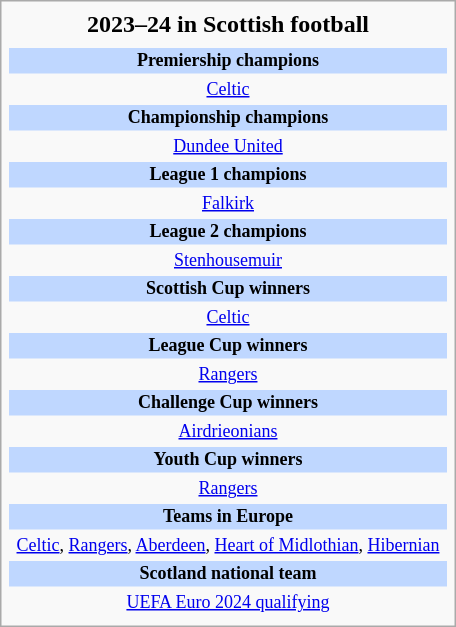<table class="infobox football" style="width: 19em; text-align: center;">
<tr>
<th colspan=3 style="font-size: 16px;">2023–24 in Scottish football</th>
</tr>
<tr>
<td colspan=3 style="font-size: 11px; line-height: 14px;"></td>
</tr>
<tr>
<td colspan=3 style="font-size: 12px; background: #BFD7FF;"><strong>Premiership champions</strong></td>
</tr>
<tr>
<td colspan=3 style="font-size: 12px;"><a href='#'>Celtic</a></td>
</tr>
<tr>
<td colspan=3 style="font-size: 12px; background: #BFD7FF;"><strong>Championship champions</strong></td>
</tr>
<tr>
<td colspan=3 style="font-size: 12px;"><a href='#'>Dundee United</a></td>
</tr>
<tr>
<td colspan=3 style="font-size: 12px; background: #BFD7FF;"><strong>League 1 champions</strong></td>
</tr>
<tr>
<td colspan=3 style="font-size: 12px;"><a href='#'>Falkirk</a></td>
</tr>
<tr>
<td colspan=3 style="font-size: 12px; background: #BFD7FF;"><strong>League 2 champions</strong></td>
</tr>
<tr>
<td colspan=3 style="font-size: 12px;"><a href='#'>Stenhousemuir</a></td>
</tr>
<tr>
<td colspan=3 style="font-size: 12px; background: #BFD7FF;"><strong>Scottish Cup winners</strong></td>
</tr>
<tr>
<td colspan=3 style="font-size: 12px;"><a href='#'>Celtic</a></td>
</tr>
<tr>
<td colspan=3 style="font-size: 12px; background: #BFD7FF;"><strong>League Cup winners</strong></td>
</tr>
<tr>
<td colspan=3 style="font-size: 12px;"><a href='#'>Rangers</a></td>
</tr>
<tr>
<td colspan=3 style="font-size: 12px; background: #BFD7FF;"><strong>Challenge Cup winners</strong></td>
</tr>
<tr>
<td colspan=3 style="font-size: 12px;"><a href='#'>Airdrieonians</a></td>
</tr>
<tr>
<td colspan=3 style="font-size: 12px; background: #BFD7FF;"><strong>Youth Cup winners</strong></td>
</tr>
<tr>
<td colspan=3 style="font-size: 12px;"><a href='#'>Rangers</a></td>
</tr>
<tr>
<td colspan=3 style="font-size: 12px; background: #BFD7FF;"><strong>Teams in Europe</strong></td>
</tr>
<tr>
<td colspan=3 style="font-size: 12px;"><a href='#'>Celtic</a>, <a href='#'>Rangers</a>, <a href='#'>Aberdeen</a>, <a href='#'>Heart of Midlothian</a>, <a href='#'>Hibernian</a></td>
</tr>
<tr>
<td colspan=3 style="font-size: 12px; background: #BFD7FF;"><strong>Scotland national team</strong></td>
</tr>
<tr>
<td colspan=3 style="font-size: 12px;"><a href='#'>UEFA Euro 2024 qualifying</a></td>
</tr>
<tr>
</tr>
</table>
